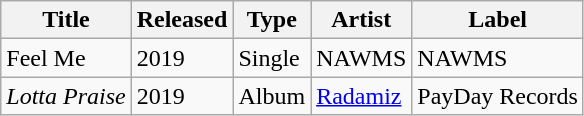<table class="wikitable">
<tr>
<th>Title</th>
<th>Released</th>
<th>Type</th>
<th>Artist</th>
<th>Label</th>
</tr>
<tr>
<td>Feel Me</td>
<td>2019</td>
<td>Single</td>
<td>NAWMS</td>
<td>NAWMS</td>
</tr>
<tr>
<td><em>Lotta Praise</em></td>
<td>2019</td>
<td>Album</td>
<td><a href='#'>Radamiz</a></td>
<td>PayDay Records</td>
</tr>
</table>
